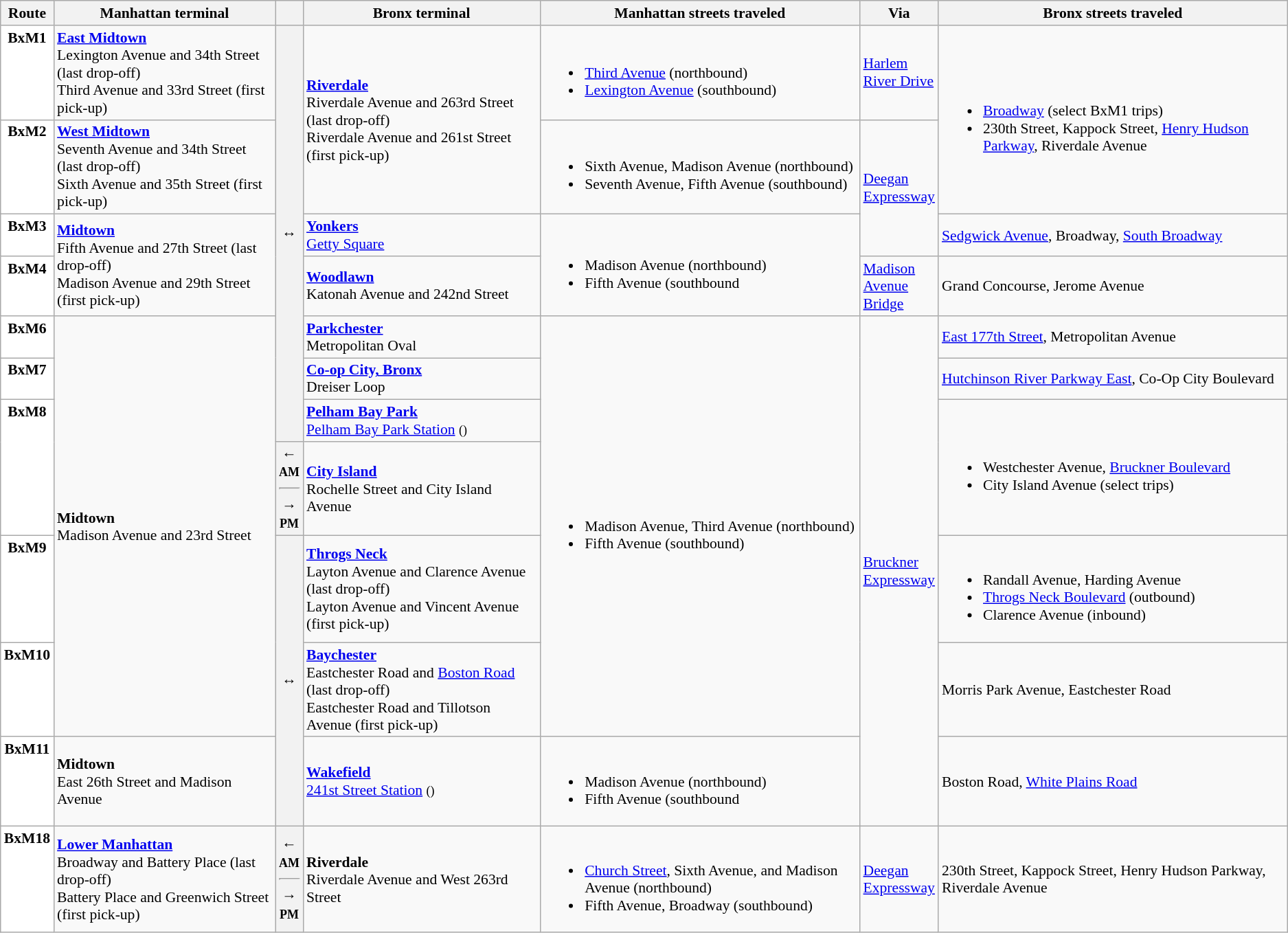<table class=wikitable style="font-size: 90%;" |>
<tr>
<th>Route</th>
<th>Manhattan terminal</th>
<th></th>
<th>Bronx terminal</th>
<th>Manhattan streets traveled</th>
<th width=5%>Via</th>
<th>Bronx streets traveled</th>
</tr>
<tr>
<td style="background:white; color:black" align="center" valign=top><div><strong>BxM1</strong></div></td>
<td><strong><a href='#'>East Midtown</a></strong><br>Lexington Avenue and 34th Street (last drop-off)<br>Third Avenue and 33rd Street (first pick-up)</td>
<th rowspan="7"><span>↔ </span></th>
<td rowspan=2><strong><a href='#'>Riverdale</a></strong><br>Riverdale Avenue and 263rd Street (last drop-off)<br>Riverdale Avenue and 261st Street (first pick-up)</td>
<td><br><ul><li><a href='#'>Third Avenue</a> (northbound)</li><li><a href='#'>Lexington Avenue</a> (southbound)</li></ul></td>
<td><a href='#'>Harlem River Drive</a></td>
<td rowspan=2><br><ul><li><a href='#'>Broadway</a> (select BxM1 trips)</li><li>230th Street, Kappock Street, <a href='#'>Henry Hudson Parkway</a>, Riverdale Avenue</li></ul></td>
</tr>
<tr>
<td style="background:white; color:black" align="center" valign=top><div><strong>BxM2</strong></div></td>
<td><strong><a href='#'>West Midtown</a></strong><br>Seventh Avenue and 34th Street (last drop-off)<br>Sixth Avenue and 35th Street (first pick-up)</td>
<td><br><ul><li>Sixth Avenue, Madison Avenue (northbound)</li><li>Seventh Avenue, Fifth Avenue (southbound)</li></ul></td>
<td rowspan=2><a href='#'>Deegan Expressway</a></td>
</tr>
<tr>
<td style="background:white; color:black" align="center" valign=top><div><strong>BxM3</strong></div></td>
<td rowspan=2><strong><a href='#'>Midtown</a></strong><br>Fifth Avenue and 27th Street (last drop-off)<br>Madison Avenue and 29th Street (first pick-up)</td>
<td><strong><a href='#'>Yonkers</a></strong><br><a href='#'>Getty Square</a></td>
<td rowspan=2><br><ul><li>Madison Avenue (northbound)</li><li>Fifth Avenue (southbound</li></ul></td>
<td><a href='#'>Sedgwick Avenue</a>, Broadway, <a href='#'>South Broadway</a></td>
</tr>
<tr>
<td style="background:white; color:black" align="center" valign=top><div><strong>BxM4</strong></div></td>
<td><strong><a href='#'>Woodlawn</a></strong><br>Katonah Avenue and 242nd Street</td>
<td><a href='#'>Madison Avenue Bridge</a></td>
<td>Grand Concourse, Jerome Avenue</td>
</tr>
<tr>
<td style="background:white; color:black" align="center" valign=top><div><strong>BxM6</strong></div></td>
<td rowspan=6><strong>Midtown</strong><br>Madison Avenue and 23rd Street</td>
<td><strong><a href='#'>Parkchester</a></strong><br>Metropolitan Oval</td>
<td rowspan=6><br><ul><li>Madison Avenue, Third Avenue (northbound)</li><li>Fifth Avenue (southbound)</li></ul></td>
<td rowspan=7><a href='#'>Bruckner Expressway</a></td>
<td><a href='#'>East 177th Street</a>, Metropolitan Avenue</td>
</tr>
<tr>
<td style="background:white; color:black" align="center" valign=top><div><strong>BxM7</strong></div></td>
<td><strong><a href='#'>Co-op City, Bronx</a></strong><br>Dreiser Loop</td>
<td><a href='#'>Hutchinson River Parkway East</a>, Co-Op City Boulevard</td>
</tr>
<tr>
<td rowspan="2" style="background:white; color:black" align="center" valign="top"><div><div><strong>BxM8</strong><br></div></div></td>
<td><strong><a href='#'>Pelham Bay Park</a></strong><br><a href='#'>Pelham Bay Park Station</a> <small>()</small></td>
<td rowspan=2><br><ul><li>Westchester Avenue, <a href='#'>Bruckner Boulevard</a></li><li>City Island Avenue (select trips)</li></ul></td>
</tr>
<tr>
<th><div><span>←</span><br><small>AM</small><hr><span>→</span><br><small>PM</small></div></th>
<td><strong><a href='#'>City Island</a></strong><br>Rochelle Street and City Island Avenue</td>
</tr>
<tr>
<td style="background:white; color:black" align="center" valign=top><div><strong>BxM9</strong></div></td>
<th rowspan="3"><span>↔ </span></th>
<td><strong><a href='#'>Throgs Neck</a></strong><br>Layton Avenue and Clarence Avenue (last drop-off)<br>Layton Avenue and Vincent Avenue (first pick-up)</td>
<td><br><ul><li>Randall Avenue, Harding Avenue</li><li><a href='#'>Throgs Neck Boulevard</a> (outbound)</li><li>Clarence Avenue (inbound)</li></ul></td>
</tr>
<tr>
<td style="background:white; color:black" align="center" valign=top><div><strong>BxM10</strong></div></td>
<td><strong><a href='#'>Baychester</a></strong><br>Eastchester Road and <a href='#'>Boston Road</a> (last drop-off)<br>Eastchester Road and Tillotson Avenue (first pick-up)</td>
<td>Morris Park Avenue, Eastchester Road</td>
</tr>
<tr>
<td style="background:white; color:black" align="center" valign=top><div><strong>BxM11</strong></div></td>
<td><strong>Midtown</strong><br>East 26th Street and Madison Avenue</td>
<td><strong><a href='#'>Wakefield</a></strong><br><a href='#'>241st Street Station</a> <small>()</small></td>
<td><br><ul><li>Madison Avenue (northbound)</li><li>Fifth Avenue (southbound</li></ul></td>
<td>Boston Road, <a href='#'>White Plains Road</a></td>
</tr>
<tr>
<td style="background:white; color:black" align="center" valign=top><div><strong>BxM18</strong></div></td>
<td><strong><a href='#'>Lower Manhattan</a></strong><br>Broadway and Battery Place (last drop-off)<br>Battery Place and Greenwich Street (first pick-up)</td>
<th><div><span>←</span><br><small>AM</small><hr><span>→</span><br><small>PM</small></div></th>
<td><strong>Riverdale</strong><br>Riverdale Avenue and West 263rd Street</td>
<td><br><ul><li><a href='#'>Church Street</a>, Sixth Avenue, and Madison Avenue (northbound)</li><li>Fifth Avenue, Broadway (southbound)</li></ul></td>
<td><a href='#'>Deegan Expressway</a></td>
<td>230th Street, Kappock Street, Henry Hudson Parkway, Riverdale Avenue</td>
</tr>
</table>
